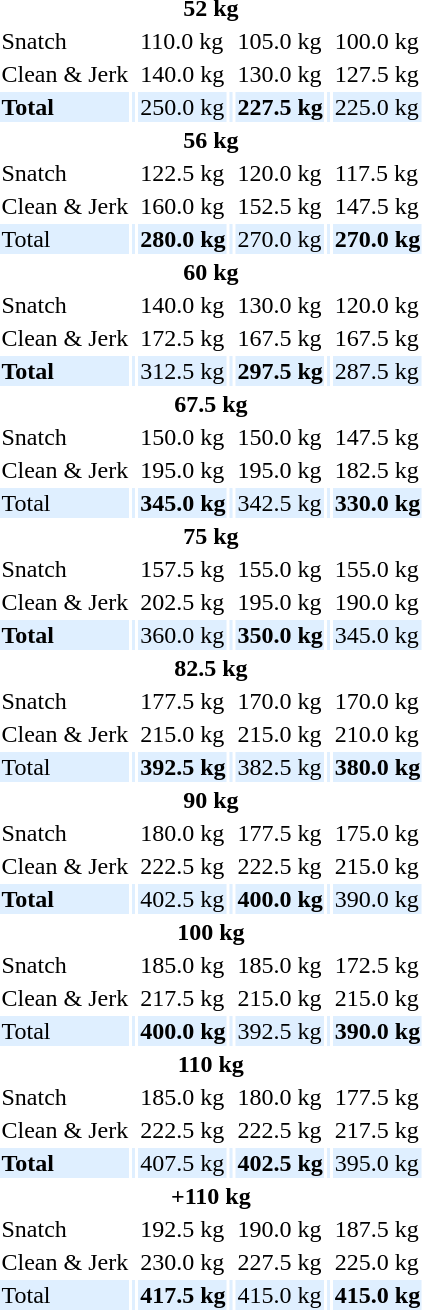<table>
<tr>
<th colspan=7>52 kg</th>
</tr>
<tr>
<td>Snatch</td>
<td></td>
<td>110.0 kg</td>
<td></td>
<td>105.0 kg</td>
<td></td>
<td>100.0 kg</td>
</tr>
<tr>
<td>Clean & Jerk</td>
<td></td>
<td>140.0 kg</td>
<td></td>
<td>130.0 kg</td>
<td></td>
<td>127.5 kg</td>
</tr>
<tr bgcolor=#dfefff>
<td><strong>Total</strong></td>
<td><strong></td>
<td></strong>250.0 kg<strong></td>
<td></strong></td>
<td><strong>227.5 kg</strong></td>
<td><strong></td>
<td></strong>225.0 kg<strong></td>
</tr>
<tr>
<th colspan=7>56 kg</th>
</tr>
<tr>
<td>Snatch</td>
<td></td>
<td>122.5 kg</td>
<td></td>
<td>120.0 kg</td>
<td></td>
<td>117.5 kg</td>
</tr>
<tr>
<td>Clean & Jerk</td>
<td></td>
<td>160.0 kg</td>
<td></td>
<td>152.5 kg</td>
<td></td>
<td>147.5 kg</td>
</tr>
<tr bgcolor=#dfefff>
<td></strong>Total<strong></td>
<td></strong></td>
<td><strong>280.0 kg</strong></td>
<td><strong></td>
<td></strong>270.0 kg<strong></td>
<td></strong></td>
<td><strong>270.0 kg</strong></td>
</tr>
<tr>
<th colspan=7>60 kg</th>
</tr>
<tr>
<td>Snatch</td>
<td></td>
<td>140.0 kg</td>
<td></td>
<td>130.0 kg</td>
<td></td>
<td>120.0 kg</td>
</tr>
<tr>
<td>Clean & Jerk</td>
<td></td>
<td>172.5 kg</td>
<td></td>
<td>167.5 kg</td>
<td></td>
<td>167.5 kg</td>
</tr>
<tr bgcolor=#dfefff>
<td><strong>Total</strong></td>
<td><strong></td>
<td></strong>312.5 kg<strong></td>
<td></strong></td>
<td><strong>297.5 kg</strong></td>
<td><strong></td>
<td></strong>287.5 kg<strong></td>
</tr>
<tr>
<th colspan=7>67.5 kg</th>
</tr>
<tr>
<td>Snatch</td>
<td></td>
<td>150.0 kg</td>
<td></td>
<td>150.0 kg</td>
<td></td>
<td>147.5 kg</td>
</tr>
<tr>
<td>Clean & Jerk</td>
<td></td>
<td>195.0 kg</td>
<td></td>
<td>195.0 kg</td>
<td></td>
<td>182.5 kg</td>
</tr>
<tr bgcolor=#dfefff>
<td></strong>Total<strong></td>
<td></strong></td>
<td><strong>345.0 kg</strong></td>
<td><strong></td>
<td></strong>342.5 kg<strong></td>
<td></strong></td>
<td><strong>330.0 kg</strong></td>
</tr>
<tr>
<th colspan=7>75 kg</th>
</tr>
<tr>
<td>Snatch</td>
<td></td>
<td>157.5 kg</td>
<td></td>
<td>155.0 kg</td>
<td></td>
<td>155.0 kg</td>
</tr>
<tr>
<td>Clean & Jerk</td>
<td></td>
<td>202.5 kg</td>
<td></td>
<td>195.0 kg</td>
<td></td>
<td>190.0 kg</td>
</tr>
<tr bgcolor=#dfefff>
<td><strong>Total</strong></td>
<td><strong></td>
<td></strong>360.0 kg<strong></td>
<td></strong></td>
<td><strong>350.0 kg</strong></td>
<td><strong></td>
<td></strong>345.0 kg<strong></td>
</tr>
<tr>
<th colspan=7>82.5 kg</th>
</tr>
<tr>
<td>Snatch</td>
<td></td>
<td>177.5 kg</td>
<td></td>
<td>170.0 kg</td>
<td></td>
<td>170.0 kg</td>
</tr>
<tr>
<td>Clean & Jerk</td>
<td></td>
<td>215.0 kg</td>
<td></td>
<td>215.0 kg</td>
<td></td>
<td>210.0 kg</td>
</tr>
<tr bgcolor=#dfefff>
<td></strong>Total<strong></td>
<td></strong></td>
<td><strong>392.5 kg</strong></td>
<td><strong></td>
<td></strong>382.5 kg<strong></td>
<td></strong></td>
<td><strong>380.0 kg</strong></td>
</tr>
<tr>
<th colspan=7>90 kg</th>
</tr>
<tr>
<td>Snatch</td>
<td></td>
<td>180.0 kg</td>
<td></td>
<td>177.5 kg</td>
<td></td>
<td>175.0 kg</td>
</tr>
<tr>
<td>Clean & Jerk</td>
<td></td>
<td>222.5 kg</td>
<td></td>
<td>222.5 kg</td>
<td></td>
<td>215.0 kg</td>
</tr>
<tr bgcolor=#dfefff>
<td><strong>Total</strong></td>
<td><strong></td>
<td></strong>402.5 kg<strong></td>
<td></strong></td>
<td><strong>400.0 kg</strong></td>
<td><strong></td>
<td></strong>390.0 kg<strong></td>
</tr>
<tr>
<th colspan=7>100 kg</th>
</tr>
<tr>
<td>Snatch</td>
<td></td>
<td>185.0 kg</td>
<td></td>
<td>185.0 kg</td>
<td></td>
<td>172.5 kg</td>
</tr>
<tr>
<td>Clean & Jerk</td>
<td></td>
<td>217.5 kg</td>
<td></td>
<td>215.0 kg</td>
<td></td>
<td>215.0 kg</td>
</tr>
<tr bgcolor=#dfefff>
<td></strong>Total<strong></td>
<td></strong></td>
<td><strong>400.0 kg</strong></td>
<td><strong></td>
<td></strong>392.5 kg<strong></td>
<td></strong></td>
<td><strong>390.0 kg</strong></td>
</tr>
<tr>
<th colspan=7>110 kg</th>
</tr>
<tr>
<td>Snatch</td>
<td></td>
<td>185.0 kg</td>
<td></td>
<td>180.0 kg</td>
<td></td>
<td>177.5 kg</td>
</tr>
<tr>
<td>Clean & Jerk</td>
<td></td>
<td>222.5 kg</td>
<td></td>
<td>222.5 kg</td>
<td></td>
<td>217.5 kg</td>
</tr>
<tr bgcolor=#dfefff>
<td><strong>Total</strong></td>
<td><strong></td>
<td></strong>407.5 kg<strong></td>
<td></strong></td>
<td><strong>402.5 kg</strong></td>
<td><strong></td>
<td></strong>395.0 kg<strong></td>
</tr>
<tr>
<th colspan=7>+110 kg</th>
</tr>
<tr>
<td>Snatch</td>
<td></td>
<td>192.5 kg</td>
<td></td>
<td>190.0 kg</td>
<td></td>
<td>187.5 kg</td>
</tr>
<tr>
<td>Clean & Jerk</td>
<td></td>
<td>230.0 kg</td>
<td></td>
<td>227.5 kg</td>
<td></td>
<td>225.0 kg</td>
</tr>
<tr bgcolor=#dfefff>
<td></strong>Total<strong></td>
<td></strong></td>
<td><strong>417.5 kg</strong></td>
<td><strong></td>
<td></strong>415.0 kg<strong></td>
<td></strong></td>
<td><strong>415.0 kg</strong></td>
</tr>
</table>
